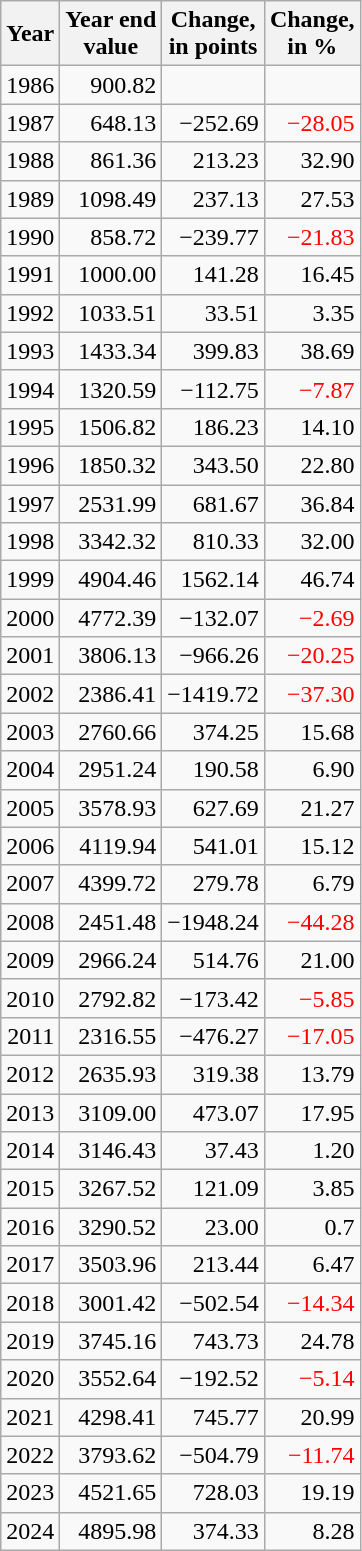<table class="wikitable sortable" style="text-align:right;">
<tr>
<th>Year</th>
<th>Year end<br>value</th>
<th>Change,<br>in points</th>
<th>Change,<br>in %</th>
</tr>
<tr>
<td>1986</td>
<td>900.82</td>
<td></td>
<td></td>
</tr>
<tr>
<td>1987</td>
<td>648.13</td>
<td>−252.69</td>
<td style="color:red">−28.05</td>
</tr>
<tr>
<td>1988</td>
<td>861.36</td>
<td>213.23</td>
<td>32.90</td>
</tr>
<tr>
<td>1989</td>
<td>1098.49</td>
<td>237.13</td>
<td>27.53</td>
</tr>
<tr>
<td>1990</td>
<td>858.72</td>
<td>−239.77</td>
<td style="color:red">−21.83</td>
</tr>
<tr>
<td>1991</td>
<td>1000.00</td>
<td>141.28</td>
<td>16.45</td>
</tr>
<tr>
<td>1992</td>
<td>1033.51</td>
<td>33.51</td>
<td>3.35</td>
</tr>
<tr>
<td>1993</td>
<td>1433.34</td>
<td>399.83</td>
<td>38.69</td>
</tr>
<tr>
<td>1994</td>
<td>1320.59</td>
<td>−112.75</td>
<td style="color:red">−7.87</td>
</tr>
<tr>
<td>1995</td>
<td>1506.82</td>
<td>186.23</td>
<td>14.10</td>
</tr>
<tr>
<td>1996</td>
<td>1850.32</td>
<td>343.50</td>
<td>22.80</td>
</tr>
<tr>
<td>1997</td>
<td>2531.99</td>
<td>681.67</td>
<td>36.84</td>
</tr>
<tr>
<td>1998</td>
<td>3342.32</td>
<td>810.33</td>
<td>32.00</td>
</tr>
<tr>
<td>1999</td>
<td>4904.46</td>
<td>1562.14</td>
<td>46.74</td>
</tr>
<tr>
<td>2000</td>
<td>4772.39</td>
<td>−132.07</td>
<td style="color:red">−2.69</td>
</tr>
<tr>
<td>2001</td>
<td>3806.13</td>
<td>−966.26</td>
<td style="color:red">−20.25</td>
</tr>
<tr>
<td>2002</td>
<td>2386.41</td>
<td>−1419.72</td>
<td style="color:red">−37.30</td>
</tr>
<tr>
<td>2003</td>
<td>2760.66</td>
<td>374.25</td>
<td>15.68</td>
</tr>
<tr>
<td>2004</td>
<td>2951.24</td>
<td>190.58</td>
<td>6.90</td>
</tr>
<tr>
<td>2005</td>
<td>3578.93</td>
<td>627.69</td>
<td>21.27</td>
</tr>
<tr>
<td>2006</td>
<td>4119.94</td>
<td>541.01</td>
<td>15.12</td>
</tr>
<tr>
<td>2007</td>
<td>4399.72</td>
<td>279.78</td>
<td>6.79</td>
</tr>
<tr>
<td>2008</td>
<td>2451.48</td>
<td>−1948.24</td>
<td style="color:red">−44.28</td>
</tr>
<tr>
<td>2009</td>
<td>2966.24</td>
<td>514.76</td>
<td>21.00</td>
</tr>
<tr>
<td>2010</td>
<td>2792.82</td>
<td>−173.42</td>
<td style="color:red">−5.85</td>
</tr>
<tr>
<td>2011</td>
<td>2316.55</td>
<td>−476.27</td>
<td style="color:red">−17.05</td>
</tr>
<tr>
<td>2012</td>
<td>2635.93</td>
<td>319.38</td>
<td>13.79</td>
</tr>
<tr>
<td>2013</td>
<td>3109.00</td>
<td>473.07</td>
<td>17.95</td>
</tr>
<tr>
<td>2014</td>
<td>3146.43</td>
<td>37.43</td>
<td>1.20</td>
</tr>
<tr>
<td>2015</td>
<td>3267.52</td>
<td>121.09</td>
<td>3.85</td>
</tr>
<tr>
<td>2016</td>
<td>3290.52</td>
<td>23.00</td>
<td>0.7</td>
</tr>
<tr>
<td>2017</td>
<td>3503.96</td>
<td>213.44</td>
<td>6.47</td>
</tr>
<tr>
<td>2018</td>
<td>3001.42</td>
<td>−502.54</td>
<td style="color:red">−14.34</td>
</tr>
<tr>
<td>2019</td>
<td>3745.16</td>
<td>743.73</td>
<td>24.78</td>
</tr>
<tr>
<td>2020</td>
<td>3552.64</td>
<td>−192.52</td>
<td style="color:red">−5.14</td>
</tr>
<tr>
<td>2021</td>
<td>4298.41</td>
<td>745.77</td>
<td>20.99</td>
</tr>
<tr>
<td>2022</td>
<td>3793.62</td>
<td>−504.79</td>
<td style="color:red">−11.74</td>
</tr>
<tr>
<td>2023</td>
<td>4521.65</td>
<td>728.03</td>
<td>19.19</td>
</tr>
<tr>
<td>2024</td>
<td>4895.98</td>
<td>374.33</td>
<td>8.28</td>
</tr>
</table>
